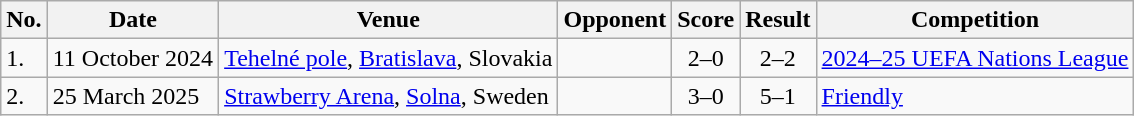<table class="wikitable">
<tr>
<th>No.</th>
<th>Date</th>
<th>Venue</th>
<th>Opponent</th>
<th>Score</th>
<th>Result</th>
<th>Competition</th>
</tr>
<tr>
<td>1.</td>
<td>11 October 2024</td>
<td><a href='#'>Tehelné pole</a>, <a href='#'>Bratislava</a>, Slovakia</td>
<td></td>
<td align=center>2–0</td>
<td align=center>2–2</td>
<td><a href='#'>2024–25 UEFA Nations League</a></td>
</tr>
<tr>
<td>2.</td>
<td>25 March 2025</td>
<td><a href='#'>Strawberry Arena</a>, <a href='#'>Solna</a>, Sweden</td>
<td></td>
<td align=center>3–0</td>
<td align=center>5–1</td>
<td><a href='#'>Friendly</a></td>
</tr>
</table>
